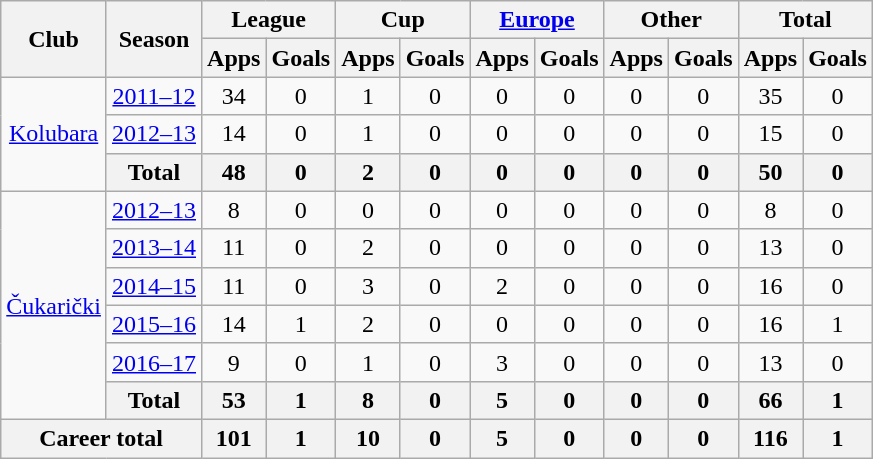<table class="wikitable" style="text-align:center">
<tr>
<th rowspan="2">Club</th>
<th rowspan="2">Season</th>
<th colspan="2">League</th>
<th colspan="2">Cup</th>
<th colspan="2"><a href='#'>Europe</a></th>
<th colspan="2">Other</th>
<th colspan="2">Total</th>
</tr>
<tr>
<th>Apps</th>
<th>Goals</th>
<th>Apps</th>
<th>Goals</th>
<th>Apps</th>
<th>Goals</th>
<th>Apps</th>
<th>Goals</th>
<th>Apps</th>
<th>Goals</th>
</tr>
<tr>
<td rowspan="3"><a href='#'>Kolubara</a></td>
<td><a href='#'>2011–12</a></td>
<td>34</td>
<td>0</td>
<td>1</td>
<td>0</td>
<td>0</td>
<td>0</td>
<td>0</td>
<td>0</td>
<td>35</td>
<td>0</td>
</tr>
<tr>
<td><a href='#'>2012–13</a></td>
<td>14</td>
<td>0</td>
<td>1</td>
<td>0</td>
<td>0</td>
<td>0</td>
<td>0</td>
<td>0</td>
<td>15</td>
<td>0</td>
</tr>
<tr>
<th>Total</th>
<th>48</th>
<th>0</th>
<th>2</th>
<th>0</th>
<th>0</th>
<th>0</th>
<th>0</th>
<th>0</th>
<th>50</th>
<th>0</th>
</tr>
<tr>
<td rowspan="6"><a href='#'>Čukarički</a></td>
<td><a href='#'>2012–13</a></td>
<td>8</td>
<td>0</td>
<td>0</td>
<td>0</td>
<td>0</td>
<td>0</td>
<td>0</td>
<td>0</td>
<td>8</td>
<td>0</td>
</tr>
<tr>
<td><a href='#'>2013–14</a></td>
<td>11</td>
<td>0</td>
<td>2</td>
<td>0</td>
<td>0</td>
<td>0</td>
<td>0</td>
<td>0</td>
<td>13</td>
<td>0</td>
</tr>
<tr>
<td><a href='#'>2014–15</a></td>
<td>11</td>
<td>0</td>
<td>3</td>
<td>0</td>
<td>2</td>
<td>0</td>
<td>0</td>
<td>0</td>
<td>16</td>
<td>0</td>
</tr>
<tr>
<td><a href='#'>2015–16</a></td>
<td>14</td>
<td>1</td>
<td>2</td>
<td>0</td>
<td>0</td>
<td>0</td>
<td>0</td>
<td>0</td>
<td>16</td>
<td>1</td>
</tr>
<tr>
<td><a href='#'>2016–17</a></td>
<td>9</td>
<td>0</td>
<td>1</td>
<td>0</td>
<td>3</td>
<td>0</td>
<td>0</td>
<td>0</td>
<td>13</td>
<td>0</td>
</tr>
<tr>
<th>Total</th>
<th>53</th>
<th>1</th>
<th>8</th>
<th>0</th>
<th>5</th>
<th>0</th>
<th>0</th>
<th>0</th>
<th>66</th>
<th>1</th>
</tr>
<tr>
<th colspan="2">Career total</th>
<th>101</th>
<th>1</th>
<th>10</th>
<th>0</th>
<th>5</th>
<th>0</th>
<th>0</th>
<th>0</th>
<th>116</th>
<th>1</th>
</tr>
</table>
